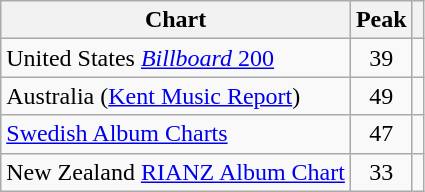<table class="wikitable sortable" style="margin: 0em 2em 1em 0pt">
<tr>
<th>Chart</th>
<th>Peak</th>
<th class=unsortable></th>
</tr>
<tr>
<td>United States <a href='#'><em>Billboard</em> 200</a></td>
<td align=center>39</td>
<td></td>
</tr>
<tr>
<td>Australia (<a href='#'>Kent Music Report</a>)</td>
<td align=center>49</td>
<td></td>
</tr>
<tr>
<td><a href='#'>Swedish Album Charts</a></td>
<td align=center>47</td>
<td></td>
</tr>
<tr>
<td>New Zealand <a href='#'>RIANZ Album Chart</a></td>
<td align=center>33</td>
<td></td>
</tr>
</table>
